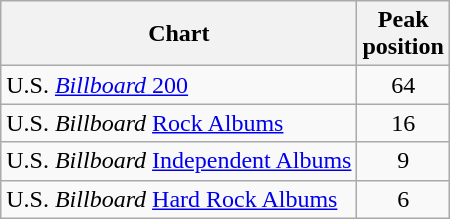<table class="wikitable sortable">
<tr>
<th>Chart</th>
<th>Peak<br>position</th>
</tr>
<tr>
<td>U.S. <a href='#'><em>Billboard</em> 200</a></td>
<td align="center">64</td>
</tr>
<tr>
<td>U.S. <em>Billboard</em> <a href='#'>Rock Albums</a></td>
<td align="center">16</td>
</tr>
<tr>
<td>U.S. <em>Billboard</em> <a href='#'>Independent Albums</a></td>
<td align="center">9</td>
</tr>
<tr>
<td>U.S. <em>Billboard</em> <a href='#'>Hard Rock Albums</a></td>
<td align="center">6</td>
</tr>
</table>
